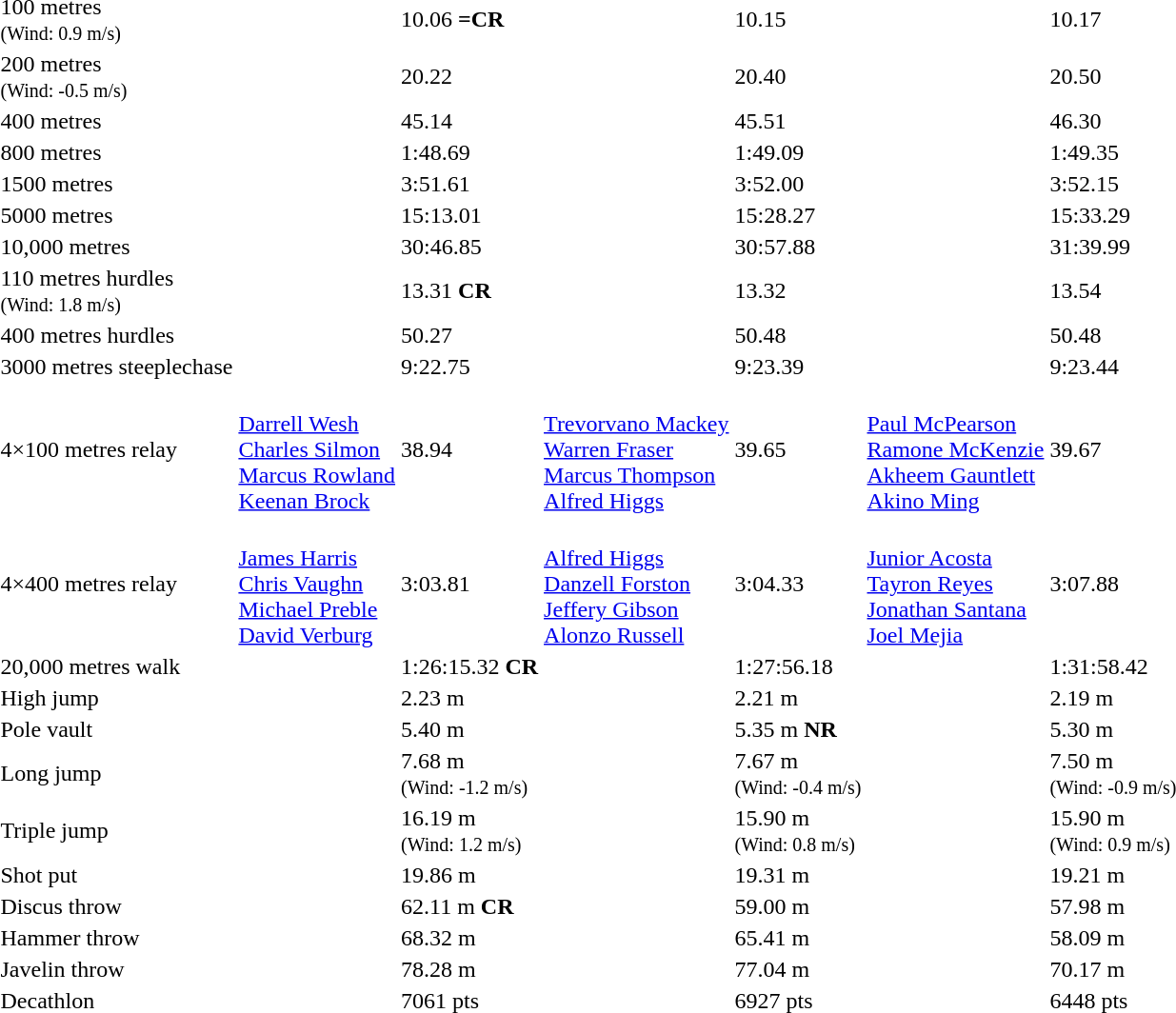<table>
<tr>
<td>100 metres<br><small>(Wind: 0.9 m/s)</small></td>
<td></td>
<td>10.06 <strong>=CR</strong></td>
<td></td>
<td>10.15</td>
<td></td>
<td>10.17</td>
</tr>
<tr>
<td>200 metres<br><small>(Wind: -0.5 m/s)</small></td>
<td></td>
<td>20.22</td>
<td></td>
<td>20.40</td>
<td></td>
<td>20.50</td>
</tr>
<tr>
<td>400 metres</td>
<td></td>
<td>45.14</td>
<td></td>
<td>45.51</td>
<td></td>
<td>46.30</td>
</tr>
<tr>
<td>800 metres</td>
<td></td>
<td>1:48.69</td>
<td></td>
<td>1:49.09</td>
<td></td>
<td>1:49.35</td>
</tr>
<tr>
<td>1500 metres</td>
<td></td>
<td>3:51.61</td>
<td></td>
<td>3:52.00</td>
<td></td>
<td>3:52.15</td>
</tr>
<tr>
<td>5000 metres</td>
<td></td>
<td>15:13.01</td>
<td></td>
<td>15:28.27</td>
<td></td>
<td>15:33.29</td>
</tr>
<tr>
<td>10,000 metres</td>
<td></td>
<td>30:46.85</td>
<td></td>
<td>30:57.88</td>
<td></td>
<td>31:39.99</td>
</tr>
<tr>
<td>110 metres hurdles<br><small>(Wind: 1.8 m/s)</small></td>
<td></td>
<td>13.31 <strong>CR</strong></td>
<td></td>
<td>13.32</td>
<td></td>
<td>13.54</td>
</tr>
<tr>
<td>400 metres hurdles</td>
<td></td>
<td>50.27</td>
<td></td>
<td>50.48</td>
<td></td>
<td>50.48</td>
</tr>
<tr>
<td>3000 metres steeplechase</td>
<td></td>
<td>9:22.75</td>
<td></td>
<td>9:23.39</td>
<td></td>
<td>9:23.44</td>
</tr>
<tr>
<td>4×100 metres relay</td>
<td><br><a href='#'>Darrell Wesh</a><br><a href='#'>Charles Silmon</a><br><a href='#'>Marcus Rowland</a><br><a href='#'>Keenan Brock</a></td>
<td>38.94</td>
<td><br><a href='#'>Trevorvano Mackey</a><br><a href='#'>Warren Fraser</a><br><a href='#'>Marcus Thompson</a><br><a href='#'>Alfred Higgs</a></td>
<td>39.65</td>
<td><br><a href='#'>Paul McPearson</a><br><a href='#'>Ramone McKenzie</a><br><a href='#'>Akheem Gauntlett</a><br><a href='#'>Akino Ming</a></td>
<td>39.67</td>
</tr>
<tr>
<td>4×400 metres relay</td>
<td><br><a href='#'>James Harris</a><br><a href='#'>Chris Vaughn</a><br><a href='#'>Michael Preble</a><br><a href='#'>David Verburg</a></td>
<td>3:03.81</td>
<td><br><a href='#'>Alfred Higgs</a><br><a href='#'>Danzell Forston</a><br><a href='#'>Jeffery Gibson</a><br><a href='#'>Alonzo Russell</a></td>
<td>3:04.33</td>
<td><br><a href='#'>Junior Acosta</a><br><a href='#'>Tayron Reyes</a><br><a href='#'>Jonathan Santana</a><br><a href='#'>Joel Mejia</a></td>
<td>3:07.88</td>
</tr>
<tr>
<td>20,000 metres walk</td>
<td></td>
<td>1:26:15.32 <strong>CR</strong></td>
<td></td>
<td>1:27:56.18</td>
<td></td>
<td>1:31:58.42</td>
</tr>
<tr>
<td>High jump</td>
<td></td>
<td>2.23 m</td>
<td></td>
<td>2.21 m</td>
<td></td>
<td>2.19 m</td>
</tr>
<tr>
<td>Pole vault</td>
<td></td>
<td>5.40 m</td>
<td></td>
<td>5.35 m <strong>NR</strong></td>
<td></td>
<td>5.30 m</td>
</tr>
<tr>
<td>Long jump</td>
<td></td>
<td>7.68 m<br><small>(Wind: -1.2 m/s)</small></td>
<td></td>
<td>7.67 m<br><small>(Wind: -0.4 m/s)</small></td>
<td></td>
<td>7.50 m<br><small>(Wind: -0.9 m/s)</small></td>
</tr>
<tr>
<td>Triple jump</td>
<td></td>
<td>16.19 m<br><small>(Wind: 1.2 m/s)</small></td>
<td></td>
<td>15.90 m<br><small>(Wind: 0.8 m/s)</small></td>
<td></td>
<td>15.90 m<br><small>(Wind: 0.9 m/s)</small></td>
</tr>
<tr>
<td>Shot put</td>
<td></td>
<td>19.86 m</td>
<td></td>
<td>19.31 m</td>
<td></td>
<td>19.21 m</td>
</tr>
<tr>
<td>Discus throw</td>
<td></td>
<td>62.11 m <strong>CR</strong></td>
<td></td>
<td>59.00 m</td>
<td></td>
<td>57.98 m</td>
</tr>
<tr>
<td>Hammer throw</td>
<td></td>
<td>68.32 m</td>
<td></td>
<td>65.41 m</td>
<td></td>
<td>58.09 m</td>
</tr>
<tr>
<td>Javelin throw</td>
<td></td>
<td>78.28 m</td>
<td></td>
<td>77.04 m</td>
<td></td>
<td>70.17 m</td>
</tr>
<tr>
<td>Decathlon</td>
<td></td>
<td>7061 pts</td>
<td></td>
<td>6927 pts</td>
<td></td>
<td>6448 pts</td>
</tr>
</table>
